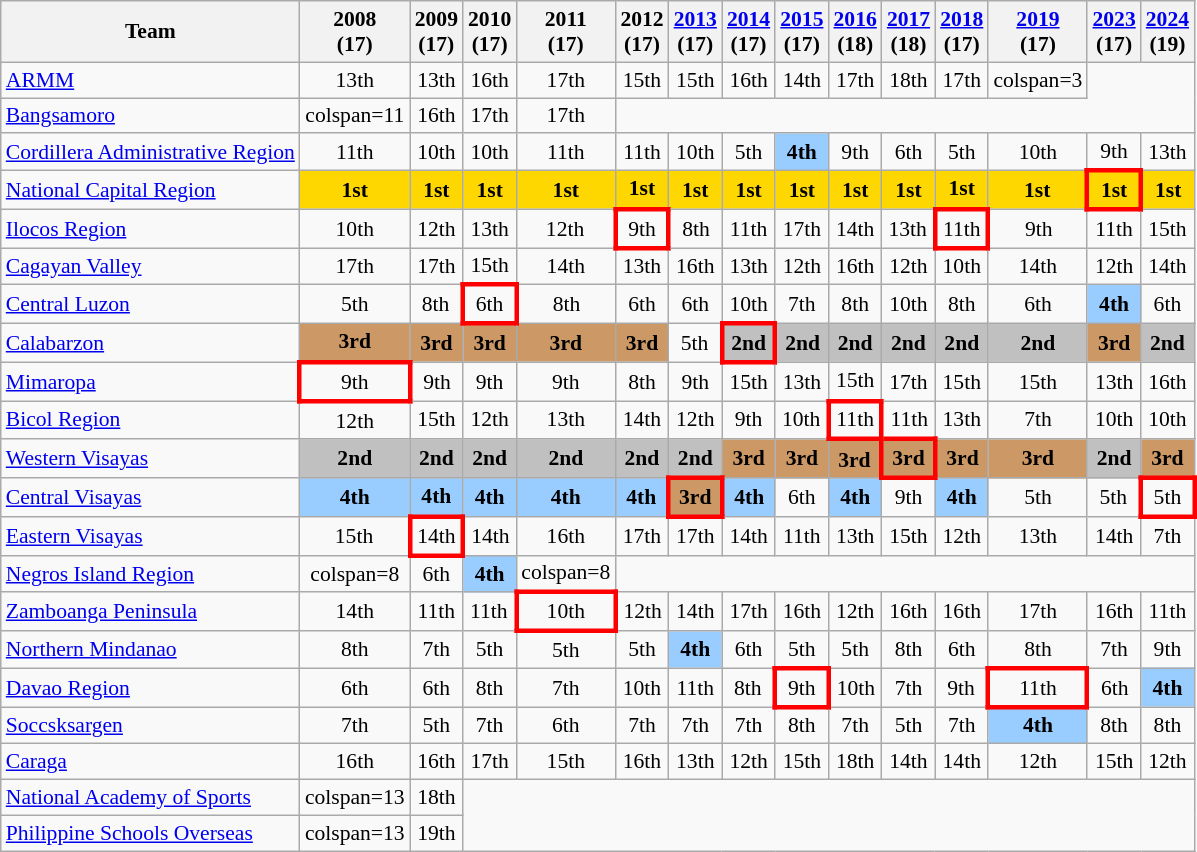<table class="wikitable" style="text-align:center; font-size:90%;">
<tr>
<th>Team</th>
<th>2008<br>(17)</th>
<th>2009<br>(17)</th>
<th>2010<br>(17)</th>
<th>2011<br>(17)</th>
<th>2012<br>(17)</th>
<th><a href='#'>2013</a><br>(17)</th>
<th><a href='#'>2014</a><br>(17)</th>
<th><a href='#'>2015</a><br>(17)</th>
<th><a href='#'>2016</a><br>(18)</th>
<th><a href='#'>2017</a><br>(18)</th>
<th><a href='#'>2018</a><br>(17)</th>
<th><a href='#'>2019</a><br>(17)</th>
<th><a href='#'>2023</a><br>(17)</th>
<th><a href='#'>2024</a><br>(19)</th>
</tr>
<tr>
<td align=left><a href='#'>ARMM</a></td>
<td>13th</td>
<td>13th</td>
<td>16th</td>
<td>17th</td>
<td>15th</td>
<td>15th</td>
<td>16th</td>
<td>14th</td>
<td>17th</td>
<td>18th</td>
<td>17th</td>
<td>colspan=3 </td>
</tr>
<tr>
<td align=left><a href='#'>Bangsamoro</a></td>
<td>colspan=11 </td>
<td>16th</td>
<td>17th</td>
<td>17th</td>
</tr>
<tr>
<td align=left><a href='#'>Cordillera Administrative Region</a></td>
<td>11th</td>
<td>10th</td>
<td>10th</td>
<td>11th</td>
<td>11th</td>
<td>10th</td>
<td>5th</td>
<td bgcolor=#9acdff><strong>4th</strong></td>
<td>9th</td>
<td>6th</td>
<td>5th</td>
<td>10th</td>
<td>9th</td>
<td>13th</td>
</tr>
<tr>
<td align=left><a href='#'>National Capital Region</a></td>
<td bgcolor="gold"><strong>1st</strong></td>
<td bgcolor="gold"><strong>1st</strong></td>
<td bgcolor="gold"><strong>1st</strong></td>
<td bgcolor="gold"><strong>1st</strong></td>
<td bgcolor="gold"><strong>1st</strong></td>
<td bgcolor="gold"><strong>1st</strong></td>
<td bgcolor="gold"><strong>1st</strong></td>
<td bgcolor="gold"><strong>1st</strong></td>
<td bgcolor="gold"><strong>1st</strong></td>
<td bgcolor="gold"><strong>1st</strong></td>
<td bgcolor="gold"><strong>1st</strong></td>
<td bgcolor="gold"><strong>1st</strong></td>
<td style="border: 3px solid red"  bgcolor="gold"><strong>1st</strong></td>
<td bgcolor="gold"><strong>1st</strong></td>
</tr>
<tr>
<td align=left><a href='#'>Ilocos Region</a></td>
<td>10th</td>
<td>12th</td>
<td>13th</td>
<td>12th</td>
<td style="border: 3px solid red">9th</td>
<td>8th</td>
<td>11th</td>
<td>17th</td>
<td>14th</td>
<td>13th</td>
<td style="border: 3px solid red">11th</td>
<td>9th</td>
<td>11th</td>
<td>15th</td>
</tr>
<tr>
<td align=left><a href='#'>Cagayan Valley</a></td>
<td>17th</td>
<td>17th</td>
<td>15th</td>
<td>14th</td>
<td>13th</td>
<td>16th</td>
<td>13th</td>
<td>12th</td>
<td>16th</td>
<td>12th</td>
<td>10th</td>
<td>14th</td>
<td>12th</td>
<td>14th</td>
</tr>
<tr>
<td align=left><a href='#'>Central Luzon</a></td>
<td>5th</td>
<td>8th</td>
<td style="border: 3px solid red">6th</td>
<td>8th</td>
<td>6th</td>
<td>6th</td>
<td>10th</td>
<td>7th</td>
<td>8th</td>
<td>10th</td>
<td>8th</td>
<td>6th</td>
<td bgcolor=#9acdff><strong>4th</strong></td>
<td>6th</td>
</tr>
<tr>
<td align=left><a href='#'>Calabarzon</a></td>
<td bgcolor=#cc9966><strong>3rd</strong></td>
<td bgcolor=#cc9966><strong>3rd</strong></td>
<td bgcolor=#cc9966><strong>3rd</strong></td>
<td bgcolor=#cc9966><strong>3rd</strong></td>
<td bgcolor=#cc9966><strong>3rd</strong></td>
<td>5th</td>
<td style="border: 3px solid red"   bgcolor="silver"><strong>2nd</strong></td>
<td bgcolor="silver"><strong>2nd</strong></td>
<td bgcolor="silver"><strong>2nd</strong></td>
<td bgcolor="silver"><strong>2nd</strong></td>
<td bgcolor="silver"><strong>2nd</strong></td>
<td bgcolor="silver"><strong>2nd</strong></td>
<td bgcolor=#cc9966><strong>3rd</strong></td>
<td bgcolor="silver"><strong>2nd</strong></td>
</tr>
<tr>
<td align=left><a href='#'>Mimaropa</a></td>
<td style="border: 3px solid red">9th</td>
<td>9th</td>
<td>9th</td>
<td>9th</td>
<td>8th</td>
<td>9th</td>
<td>15th</td>
<td>13th</td>
<td>15th</td>
<td>17th</td>
<td>15th</td>
<td>15th</td>
<td>13th</td>
<td>16th</td>
</tr>
<tr>
<td align=left><a href='#'>Bicol Region</a></td>
<td>12th</td>
<td>15th</td>
<td>12th</td>
<td>13th</td>
<td>14th</td>
<td>12th</td>
<td>9th</td>
<td>10th</td>
<td style="border: 3px solid red">11th</td>
<td>11th</td>
<td>13th</td>
<td>7th</td>
<td>10th</td>
<td>10th</td>
</tr>
<tr>
<td align=left><a href='#'>Western Visayas</a></td>
<td bgcolor="silver"><strong>2nd</strong></td>
<td bgcolor="silver"><strong>2nd</strong></td>
<td bgcolor="silver"><strong>2nd</strong></td>
<td bgcolor="silver"><strong>2nd</strong></td>
<td bgcolor="silver"><strong>2nd</strong></td>
<td bgcolor="silver"><strong>2nd</strong></td>
<td bgcolor=#cc9966><strong>3rd</strong></td>
<td bgcolor=#cc9966><strong>3rd</strong></td>
<td bgcolor=#cc9966><strong>3rd</strong></td>
<td style="border: 3px solid red"   bgcolor=#cc9966><strong>3rd</strong></td>
<td bgcolor=#cc9966><strong>3rd</strong></td>
<td bgcolor=#cc9966><strong>3rd</strong></td>
<td bgcolor="silver"><strong>2nd</strong></td>
<td bgcolor=#cc9966><strong>3rd</strong></td>
</tr>
<tr>
<td align=left><a href='#'>Central Visayas</a></td>
<td bgcolor=#9acdff><strong>4th</strong></td>
<td bgcolor=#9acdff><strong>4th</strong></td>
<td bgcolor=#9acdff><strong>4th</strong></td>
<td bgcolor=#9acdff><strong>4th</strong></td>
<td bgcolor=#9acdff><strong>4th</strong></td>
<td style="border: 3px solid red"  bgcolor=#cc9966><strong>3rd</strong></td>
<td bgcolor=#9acdff><strong>4th</strong></td>
<td>6th</td>
<td bgcolor=#9acdff><strong>4th</strong></td>
<td>9th</td>
<td bgcolor=#9acdff><strong>4th</strong></td>
<td>5th</td>
<td>5th</td>
<td style="border: 3px solid red">5th</td>
</tr>
<tr>
<td align=left><a href='#'>Eastern Visayas</a></td>
<td>15th</td>
<td style="border: 3px solid red">14th</td>
<td>14th</td>
<td>16th</td>
<td>17th</td>
<td>17th</td>
<td>14th</td>
<td>11th</td>
<td>13th</td>
<td>15th</td>
<td>12th</td>
<td>13th</td>
<td>14th</td>
<td>7th</td>
</tr>
<tr>
<td align=left><a href='#'>Negros Island Region</a></td>
<td>colspan=8 </td>
<td>6th</td>
<td bgcolor=#9acdff><strong>4th</strong></td>
<td>colspan=8 </td>
</tr>
<tr>
<td align=left><a href='#'>Zamboanga Peninsula</a></td>
<td>14th</td>
<td>11th</td>
<td>11th</td>
<td style="border: 3px solid red">10th</td>
<td>12th</td>
<td>14th</td>
<td>17th</td>
<td>16th</td>
<td>12th</td>
<td>16th</td>
<td>16th</td>
<td>17th</td>
<td>16th</td>
<td>11th</td>
</tr>
<tr>
<td align=left><a href='#'>Northern Mindanao</a></td>
<td>8th</td>
<td>7th</td>
<td>5th</td>
<td>5th</td>
<td>5th</td>
<td bgcolor=#9acdff><strong>4th</strong></td>
<td>6th</td>
<td>5th</td>
<td>5th</td>
<td>8th</td>
<td>6th</td>
<td>8th</td>
<td>7th</td>
<td>9th</td>
</tr>
<tr>
<td align=left><a href='#'>Davao Region</a></td>
<td>6th</td>
<td>6th</td>
<td>8th</td>
<td>7th</td>
<td>10th</td>
<td>11th</td>
<td>8th</td>
<td style="border: 3px solid red">9th</td>
<td>10th</td>
<td>7th</td>
<td>9th</td>
<td style="border: 3px solid red">11th</td>
<td>6th</td>
<td bgcolor=#9acdff><strong>4th</strong></td>
</tr>
<tr>
<td align=left><a href='#'>Soccsksargen</a></td>
<td>7th</td>
<td>5th</td>
<td>7th</td>
<td>6th</td>
<td>7th</td>
<td>7th</td>
<td>7th</td>
<td>8th</td>
<td>7th</td>
<td>5th</td>
<td>7th</td>
<td bgcolor=#9acdff><strong>4th</strong></td>
<td>8th</td>
<td>8th</td>
</tr>
<tr>
<td align=left><a href='#'>Caraga</a></td>
<td>16th</td>
<td>16th</td>
<td>17th</td>
<td>15th</td>
<td>16th</td>
<td>13th</td>
<td>12th</td>
<td>15th</td>
<td>18th</td>
<td>14th</td>
<td>14th</td>
<td>12th</td>
<td>15th</td>
<td>12th</td>
</tr>
<tr>
<td align=left><a href='#'>National Academy of Sports</a></td>
<td>colspan=13 </td>
<td>18th</td>
</tr>
<tr>
<td align=left><a href='#'>Philippine Schools Overseas</a></td>
<td>colspan=13 </td>
<td>19th</td>
</tr>
</table>
